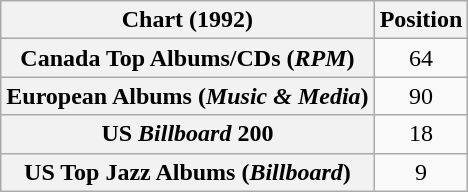<table class="wikitable sortable plainrowheaders" style="text-align:center">
<tr>
<th scope="col">Chart (1992)</th>
<th scope="col">Position</th>
</tr>
<tr>
<th scope="row">Canada Top Albums/CDs (<em>RPM</em>)</th>
<td>64</td>
</tr>
<tr>
<th scope="row">European Albums (<em>Music & Media</em>)</th>
<td>90</td>
</tr>
<tr>
<th scope="row">US <em>Billboard</em> 200</th>
<td>18</td>
</tr>
<tr>
<th scope="row">US Top Jazz Albums (<em>Billboard</em>)</th>
<td>9</td>
</tr>
</table>
